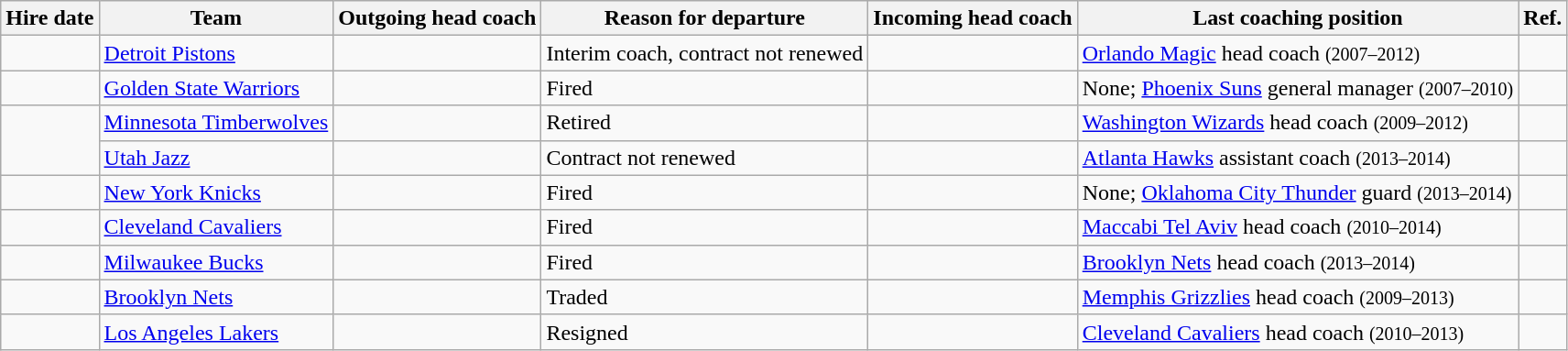<table class="wikitable sortable">
<tr>
<th>Hire date</th>
<th>Team</th>
<th>Outgoing head coach</th>
<th>Reason for departure</th>
<th>Incoming head coach</th>
<th class="unsortable">Last coaching position</th>
<th class="unsortable">Ref.</th>
</tr>
<tr>
<td align=center></td>
<td><a href='#'>Detroit Pistons</a></td>
<td></td>
<td>Interim coach, contract not renewed</td>
<td></td>
<td><a href='#'>Orlando Magic</a> head coach <small>(2007–2012)</small></td>
<td></td>
</tr>
<tr>
<td align=center></td>
<td><a href='#'>Golden State Warriors</a></td>
<td></td>
<td>Fired</td>
<td></td>
<td>None; <a href='#'>Phoenix Suns</a> general manager <small>(2007–2010)</small></td>
<td></td>
</tr>
<tr>
<td align=center rowspan=2></td>
<td><a href='#'>Minnesota Timberwolves</a></td>
<td></td>
<td>Retired</td>
<td></td>
<td><a href='#'>Washington Wizards</a> head coach <small>(2009–2012)</small></td>
<td></td>
</tr>
<tr>
<td><a href='#'>Utah Jazz</a></td>
<td></td>
<td>Contract not renewed</td>
<td></td>
<td><a href='#'>Atlanta Hawks</a> assistant coach <small>(2013–2014)</small></td>
<td></td>
</tr>
<tr>
<td align=center></td>
<td><a href='#'>New York Knicks</a></td>
<td></td>
<td>Fired</td>
<td></td>
<td>None; <a href='#'>Oklahoma City Thunder</a> guard <small>(2013–2014)</small></td>
<td></td>
</tr>
<tr>
<td align=center></td>
<td><a href='#'>Cleveland Cavaliers</a></td>
<td></td>
<td>Fired</td>
<td></td>
<td><a href='#'>Maccabi Tel Aviv</a> head coach <small>(2010–2014)</small></td>
<td></td>
</tr>
<tr>
<td align=center></td>
<td><a href='#'>Milwaukee Bucks</a></td>
<td></td>
<td>Fired</td>
<td></td>
<td><a href='#'>Brooklyn Nets</a> head coach <small>(2013–2014)</small></td>
<td></td>
</tr>
<tr>
<td align=center></td>
<td><a href='#'>Brooklyn Nets</a></td>
<td></td>
<td>Traded</td>
<td></td>
<td><a href='#'>Memphis Grizzlies</a> head coach <small>(2009–2013)</small></td>
<td></td>
</tr>
<tr>
<td align=center></td>
<td><a href='#'>Los Angeles Lakers</a></td>
<td></td>
<td>Resigned</td>
<td></td>
<td><a href='#'>Cleveland Cavaliers</a> head coach <small>(2010–2013)</small></td>
<td></td>
</tr>
</table>
